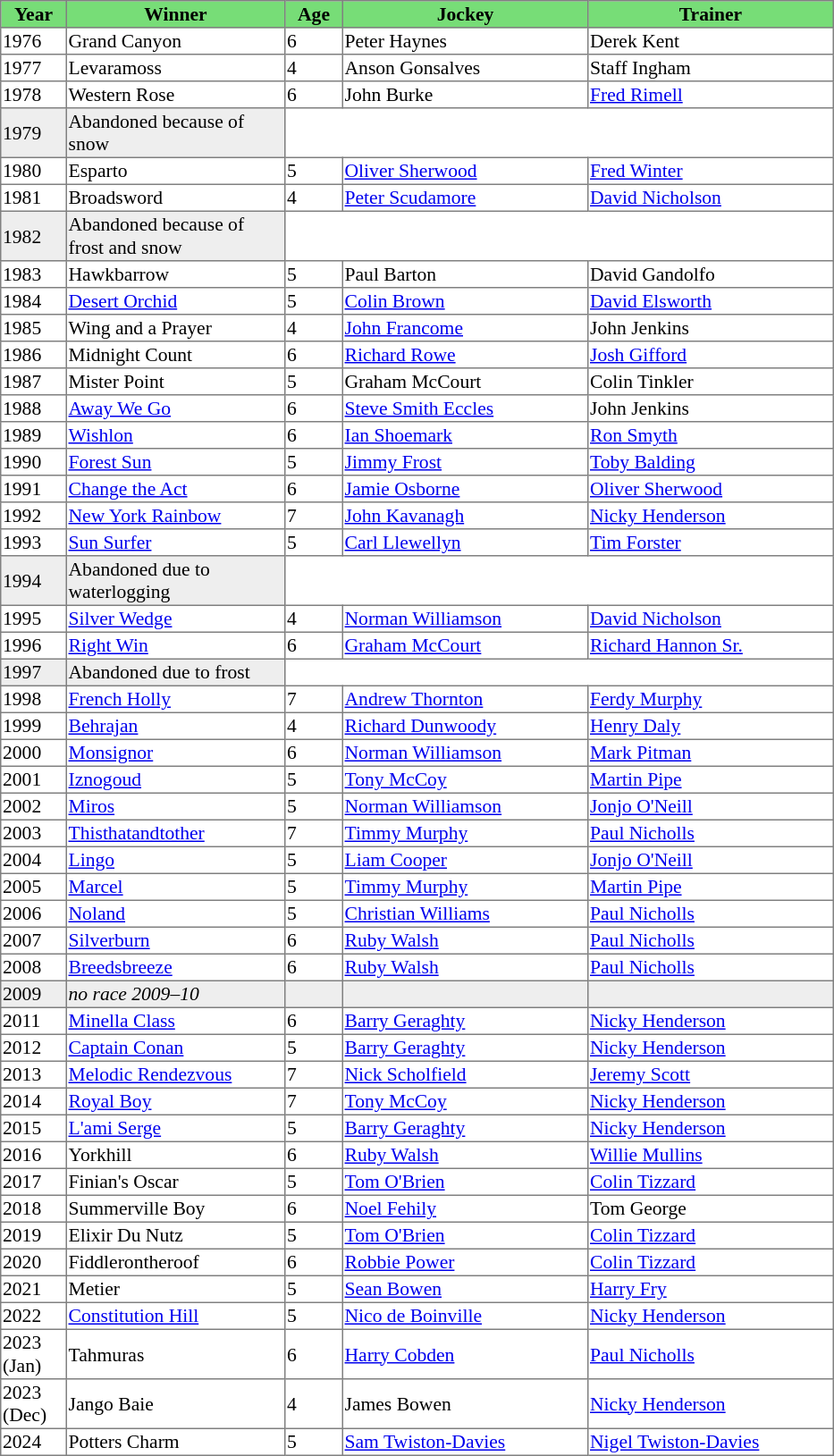<table class = "sortable" | border="1" style="border-collapse: collapse; font-size:90%">
<tr bgcolor="#77dd77" align="center">
<th width="46px"><strong>Year</strong><br></th>
<th width="160px"><strong>Winner</strong><br></th>
<th width="40px"><strong>Age</strong><br></th>
<th width="180px"><strong>Jockey</strong><br></th>
<th width="180px"><strong>Trainer</strong><br></th>
</tr>
<tr>
<td>1976</td>
<td>Grand Canyon</td>
<td>6</td>
<td>Peter Haynes</td>
<td>Derek Kent</td>
</tr>
<tr>
<td>1977</td>
<td>Levaramoss</td>
<td>4</td>
<td>Anson Gonsalves</td>
<td>Staff Ingham</td>
</tr>
<tr>
<td>1978</td>
<td>Western Rose</td>
<td>6</td>
<td>John Burke</td>
<td><a href='#'>Fred Rimell</a></td>
</tr>
<tr bgcolor="#eeeeee">
<td>1979<td>Abandoned because of snow</td></td>
</tr>
<tr>
<td>1980</td>
<td>Esparto</td>
<td>5</td>
<td><a href='#'>Oliver Sherwood</a></td>
<td><a href='#'>Fred Winter</a></td>
</tr>
<tr>
<td>1981</td>
<td>Broadsword</td>
<td>4</td>
<td><a href='#'>Peter Scudamore</a></td>
<td><a href='#'>David Nicholson</a></td>
</tr>
<tr bgcolor="#eeeeee">
<td>1982<td>Abandoned because of frost and snow</td></td>
</tr>
<tr>
<td>1983</td>
<td>Hawkbarrow</td>
<td>5</td>
<td>Paul Barton</td>
<td>David Gandolfo</td>
</tr>
<tr>
<td>1984</td>
<td><a href='#'>Desert Orchid</a></td>
<td>5</td>
<td><a href='#'>Colin Brown</a></td>
<td><a href='#'>David Elsworth</a></td>
</tr>
<tr>
<td>1985</td>
<td>Wing and a Prayer</td>
<td>4</td>
<td><a href='#'>John Francome</a></td>
<td>John Jenkins</td>
</tr>
<tr>
<td>1986</td>
<td>Midnight Count</td>
<td>6</td>
<td><a href='#'>Richard Rowe</a></td>
<td><a href='#'>Josh Gifford</a></td>
</tr>
<tr>
<td>1987</td>
<td>Mister Point</td>
<td>5</td>
<td>Graham McCourt</td>
<td>Colin Tinkler</td>
</tr>
<tr>
<td>1988</td>
<td><a href='#'>Away We Go</a></td>
<td>6</td>
<td><a href='#'>Steve Smith Eccles</a></td>
<td>John Jenkins</td>
</tr>
<tr>
<td>1989</td>
<td><a href='#'>Wishlon</a></td>
<td>6</td>
<td><a href='#'>Ian Shoemark</a></td>
<td><a href='#'>Ron Smyth</a></td>
</tr>
<tr>
<td>1990</td>
<td><a href='#'>Forest Sun</a></td>
<td>5</td>
<td><a href='#'>Jimmy Frost</a></td>
<td><a href='#'>Toby Balding</a></td>
</tr>
<tr>
<td>1991</td>
<td><a href='#'>Change the Act</a></td>
<td>6</td>
<td><a href='#'>Jamie Osborne</a></td>
<td><a href='#'>Oliver Sherwood</a></td>
</tr>
<tr>
<td>1992</td>
<td><a href='#'>New York Rainbow</a></td>
<td>7</td>
<td><a href='#'>John Kavanagh</a></td>
<td><a href='#'>Nicky Henderson</a></td>
</tr>
<tr>
<td>1993</td>
<td><a href='#'>Sun Surfer</a></td>
<td>5</td>
<td><a href='#'>Carl Llewellyn</a></td>
<td><a href='#'>Tim Forster</a></td>
</tr>
<tr bgcolor="#eeeeee">
<td>1994<td>Abandoned due to waterlogging</td></td>
</tr>
<tr>
<td>1995</td>
<td><a href='#'>Silver Wedge</a></td>
<td>4</td>
<td><a href='#'>Norman Williamson</a></td>
<td><a href='#'>David Nicholson</a></td>
</tr>
<tr>
<td>1996</td>
<td><a href='#'>Right Win</a></td>
<td>6</td>
<td><a href='#'>Graham McCourt</a></td>
<td><a href='#'>Richard Hannon Sr.</a></td>
</tr>
<tr bgcolor="#eeeeee">
<td>1997<br><td>Abandoned due to frost</td></td>
</tr>
<tr>
<td>1998</td>
<td><a href='#'>French Holly</a></td>
<td>7</td>
<td><a href='#'>Andrew Thornton</a></td>
<td><a href='#'>Ferdy Murphy</a></td>
</tr>
<tr>
<td>1999</td>
<td><a href='#'>Behrajan</a></td>
<td>4</td>
<td><a href='#'>Richard Dunwoody</a></td>
<td><a href='#'>Henry Daly</a></td>
</tr>
<tr>
<td>2000</td>
<td><a href='#'>Monsignor</a></td>
<td>6</td>
<td><a href='#'>Norman Williamson</a></td>
<td><a href='#'>Mark Pitman</a></td>
</tr>
<tr>
<td>2001</td>
<td><a href='#'>Iznogoud</a> </td>
<td>5</td>
<td><a href='#'>Tony McCoy</a></td>
<td><a href='#'>Martin Pipe</a></td>
</tr>
<tr>
<td>2002</td>
<td><a href='#'>Miros</a> </td>
<td>5</td>
<td><a href='#'>Norman Williamson</a></td>
<td><a href='#'>Jonjo O'Neill</a></td>
</tr>
<tr>
<td>2003</td>
<td><a href='#'>Thisthatandtother</a> </td>
<td>7</td>
<td><a href='#'>Timmy Murphy</a></td>
<td><a href='#'>Paul Nicholls</a></td>
</tr>
<tr>
<td>2004</td>
<td><a href='#'>Lingo</a></td>
<td>5</td>
<td><a href='#'>Liam Cooper</a></td>
<td><a href='#'>Jonjo O'Neill</a></td>
</tr>
<tr>
<td>2005</td>
<td><a href='#'>Marcel</a></td>
<td>5</td>
<td><a href='#'>Timmy Murphy</a></td>
<td><a href='#'>Martin Pipe</a></td>
</tr>
<tr>
<td>2006</td>
<td><a href='#'>Noland</a></td>
<td>5</td>
<td><a href='#'>Christian Williams</a></td>
<td><a href='#'>Paul Nicholls</a></td>
</tr>
<tr>
<td>2007</td>
<td><a href='#'>Silverburn</a></td>
<td>6</td>
<td><a href='#'>Ruby Walsh</a></td>
<td><a href='#'>Paul Nicholls</a></td>
</tr>
<tr>
<td>2008</td>
<td><a href='#'>Breedsbreeze</a></td>
<td>6</td>
<td><a href='#'>Ruby Walsh</a></td>
<td><a href='#'>Paul Nicholls</a></td>
</tr>
<tr bgcolor="#eeeeee">
<td><span>2009</span></td>
<td><em>no race 2009–10</em> </td>
<td></td>
<td></td>
<td></td>
</tr>
<tr>
<td>2011</td>
<td><a href='#'>Minella Class</a></td>
<td>6</td>
<td><a href='#'>Barry Geraghty</a></td>
<td><a href='#'>Nicky Henderson</a></td>
</tr>
<tr>
<td>2012</td>
<td><a href='#'>Captain Conan</a></td>
<td>5</td>
<td><a href='#'>Barry Geraghty</a></td>
<td><a href='#'>Nicky Henderson</a></td>
</tr>
<tr>
<td>2013</td>
<td><a href='#'>Melodic Rendezvous</a></td>
<td>7</td>
<td><a href='#'>Nick Scholfield</a></td>
<td><a href='#'>Jeremy Scott</a></td>
</tr>
<tr>
<td>2014</td>
<td><a href='#'>Royal Boy</a> </td>
<td>7</td>
<td><a href='#'>Tony McCoy</a></td>
<td><a href='#'>Nicky Henderson</a></td>
</tr>
<tr>
<td>2015</td>
<td><a href='#'>L'ami Serge</a></td>
<td>5</td>
<td><a href='#'>Barry Geraghty</a></td>
<td><a href='#'>Nicky Henderson</a></td>
</tr>
<tr>
<td>2016</td>
<td>Yorkhill</td>
<td>6</td>
<td><a href='#'>Ruby Walsh</a></td>
<td><a href='#'>Willie Mullins</a></td>
</tr>
<tr>
<td>2017</td>
<td>Finian's Oscar</td>
<td>5</td>
<td><a href='#'>Tom O'Brien</a></td>
<td><a href='#'>Colin Tizzard</a></td>
</tr>
<tr>
<td>2018</td>
<td>Summerville Boy</td>
<td>6</td>
<td><a href='#'>Noel Fehily</a></td>
<td>Tom George</td>
</tr>
<tr>
<td>2019</td>
<td>Elixir Du Nutz</td>
<td>5</td>
<td><a href='#'>Tom O'Brien</a></td>
<td><a href='#'>Colin Tizzard</a></td>
</tr>
<tr>
<td>2020</td>
<td>Fiddlerontheroof</td>
<td>6</td>
<td><a href='#'>Robbie Power</a></td>
<td><a href='#'>Colin Tizzard</a></td>
</tr>
<tr>
<td>2021</td>
<td>Metier</td>
<td>5</td>
<td><a href='#'>Sean Bowen</a></td>
<td><a href='#'>Harry Fry</a></td>
</tr>
<tr>
<td>2022</td>
<td><a href='#'>Constitution Hill</a></td>
<td>5</td>
<td><a href='#'>Nico de Boinville</a></td>
<td><a href='#'>Nicky Henderson</a></td>
</tr>
<tr>
<td>2023 (Jan)</td>
<td>Tahmuras</td>
<td>6</td>
<td><a href='#'>Harry Cobden</a></td>
<td><a href='#'>Paul Nicholls</a></td>
</tr>
<tr>
<td>2023 (Dec)</td>
<td>Jango Baie</td>
<td>4</td>
<td>James Bowen</td>
<td><a href='#'>Nicky Henderson</a></td>
</tr>
<tr>
<td>2024</td>
<td>Potters Charm</td>
<td>5</td>
<td><a href='#'>Sam Twiston-Davies</a></td>
<td><a href='#'>Nigel Twiston-Davies</a></td>
</tr>
</table>
